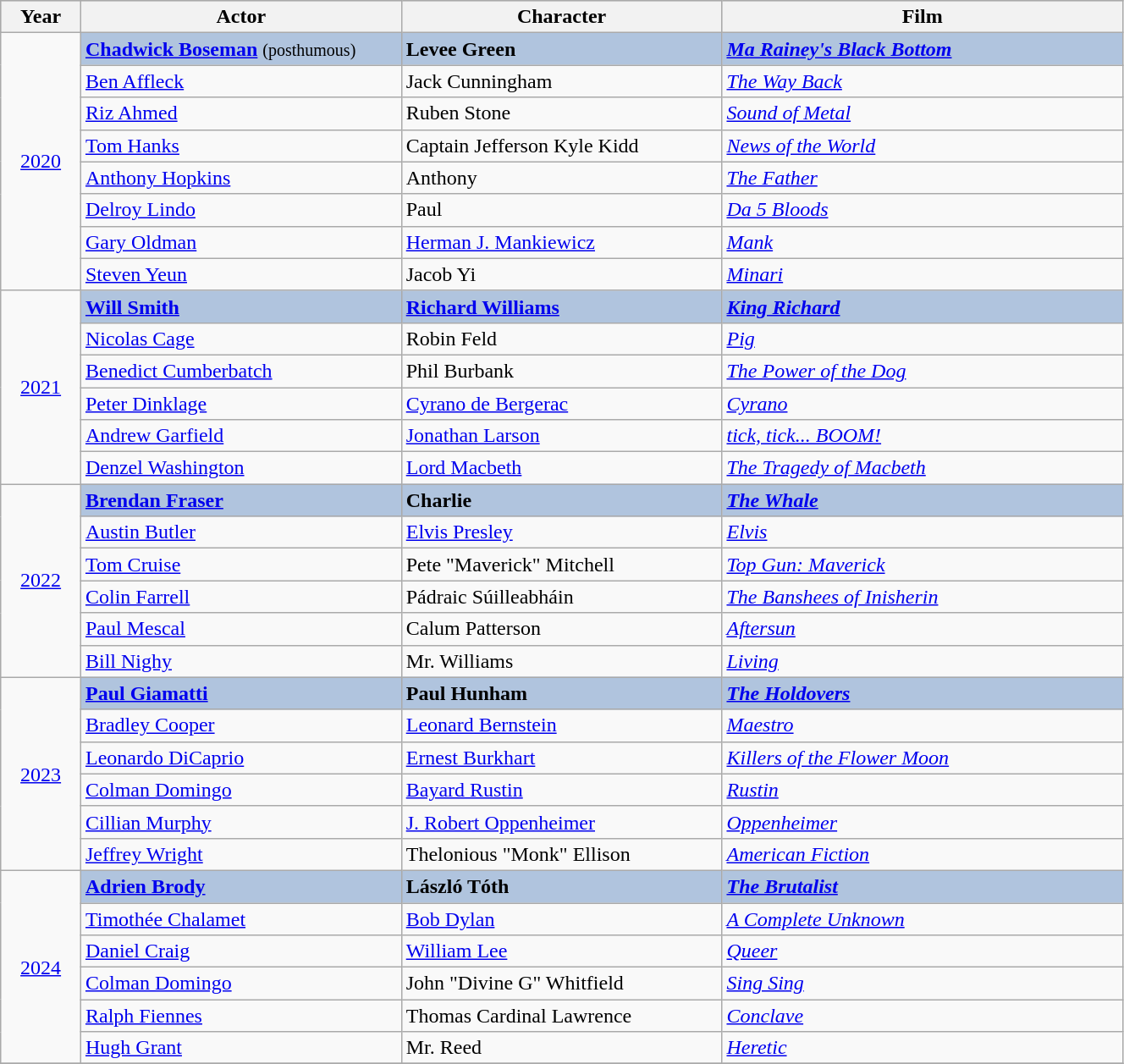<table class="wikitable" width="70%">
<tr style="background:#bebebe;">
<th style="width:5%;">Year</th>
<th style="width:20%;">Actor</th>
<th style="width:20%;">Character</th>
<th style="width:25%;">Film</th>
</tr>
<tr>
<td rowspan="8" style="text-align:center;"><a href='#'>2020</a><br></td>
<td style="background:#B0C4DE;"><strong><a href='#'>Chadwick Boseman</a></strong> <small>(posthumous)</small></td>
<td style="background:#B0C4DE;"><strong>Levee Green</strong></td>
<td style="background:#B0C4DE;"><strong><em><a href='#'>Ma Rainey's Black Bottom</a></em></strong></td>
</tr>
<tr>
<td><a href='#'>Ben Affleck</a></td>
<td>Jack Cunningham</td>
<td><em><a href='#'>The Way Back</a></em></td>
</tr>
<tr>
<td><a href='#'>Riz Ahmed</a></td>
<td>Ruben Stone</td>
<td><em><a href='#'>Sound of Metal</a></em></td>
</tr>
<tr>
<td><a href='#'>Tom Hanks</a></td>
<td>Captain Jefferson Kyle Kidd</td>
<td><em><a href='#'>News of the World</a></em></td>
</tr>
<tr>
<td><a href='#'>Anthony Hopkins</a></td>
<td>Anthony</td>
<td><em><a href='#'>The Father</a></em></td>
</tr>
<tr>
<td><a href='#'>Delroy Lindo</a></td>
<td>Paul</td>
<td><em><a href='#'>Da 5 Bloods</a></em></td>
</tr>
<tr>
<td><a href='#'>Gary Oldman</a></td>
<td><a href='#'>Herman J. Mankiewicz</a></td>
<td><em><a href='#'>Mank</a></em></td>
</tr>
<tr>
<td><a href='#'>Steven Yeun</a></td>
<td>Jacob Yi</td>
<td><em><a href='#'>Minari</a></em></td>
</tr>
<tr>
<td rowspan="6" style="text-align:center;"><a href='#'>2021</a><br></td>
<td style="background:#B0C4DE;"><strong><a href='#'>Will Smith</a></strong></td>
<td style="background:#B0C4DE;"><strong><a href='#'>Richard Williams</a></strong></td>
<td style="background:#B0C4DE;"><strong><em><a href='#'>King Richard</a></em></strong></td>
</tr>
<tr>
<td><a href='#'>Nicolas Cage</a></td>
<td>Robin Feld</td>
<td><em><a href='#'>Pig</a></em></td>
</tr>
<tr>
<td><a href='#'>Benedict Cumberbatch</a></td>
<td>Phil Burbank</td>
<td><em><a href='#'>The Power of the Dog</a></em></td>
</tr>
<tr>
<td><a href='#'>Peter Dinklage</a></td>
<td><a href='#'>Cyrano de Bergerac</a></td>
<td><em><a href='#'>Cyrano</a></em></td>
</tr>
<tr>
<td><a href='#'>Andrew Garfield</a></td>
<td><a href='#'>Jonathan Larson</a></td>
<td><em><a href='#'>tick, tick... BOOM!</a></em></td>
</tr>
<tr>
<td><a href='#'>Denzel Washington</a></td>
<td><a href='#'>Lord Macbeth</a></td>
<td><em><a href='#'>The Tragedy of Macbeth</a></em></td>
</tr>
<tr>
<td rowspan="6" style="text-align:center;"><a href='#'>2022</a><br></td>
<td style="background:#B0C4DE;"><strong><a href='#'>Brendan Fraser</a></strong></td>
<td style="background:#B0C4DE;"><strong>Charlie</strong></td>
<td style="background:#B0C4DE;"><strong><em><a href='#'>The Whale</a></em></strong></td>
</tr>
<tr>
<td><a href='#'>Austin Butler</a></td>
<td><a href='#'>Elvis Presley</a></td>
<td><em><a href='#'>Elvis</a></em></td>
</tr>
<tr>
<td><a href='#'>Tom Cruise</a></td>
<td>Pete "Maverick" Mitchell</td>
<td><em><a href='#'>Top Gun: Maverick</a></em></td>
</tr>
<tr>
<td><a href='#'>Colin Farrell</a></td>
<td>Pádraic Súilleabháin</td>
<td><em><a href='#'>The Banshees of Inisherin</a></em></td>
</tr>
<tr>
<td><a href='#'>Paul Mescal</a></td>
<td>Calum Patterson</td>
<td><em><a href='#'>Aftersun</a></em></td>
</tr>
<tr>
<td><a href='#'>Bill Nighy</a></td>
<td>Mr. Williams</td>
<td><em><a href='#'>Living</a></em></td>
</tr>
<tr>
<td rowspan="6" style="text-align:center;"><a href='#'>2023</a></td>
<td style="background:#B0C4DE;"><strong><a href='#'>Paul Giamatti</a></strong></td>
<td style="background:#B0C4DE;"><strong>Paul Hunham</strong></td>
<td style="background:#B0C4DE;"><strong><em><a href='#'>The Holdovers</a></em></strong></td>
</tr>
<tr>
<td><a href='#'>Bradley Cooper</a></td>
<td><a href='#'>Leonard Bernstein</a></td>
<td><em><a href='#'>Maestro</a></em></td>
</tr>
<tr>
<td><a href='#'>Leonardo DiCaprio</a></td>
<td><a href='#'>Ernest Burkhart</a></td>
<td><em><a href='#'>Killers of the Flower Moon</a></em></td>
</tr>
<tr>
<td><a href='#'>Colman Domingo</a></td>
<td><a href='#'>Bayard Rustin</a></td>
<td><em><a href='#'>Rustin</a></em></td>
</tr>
<tr>
<td><a href='#'>Cillian Murphy</a></td>
<td><a href='#'>J. Robert Oppenheimer</a></td>
<td><em><a href='#'>Oppenheimer</a></em></td>
</tr>
<tr>
<td><a href='#'>Jeffrey Wright</a></td>
<td>Thelonious "Monk" Ellison</td>
<td><em><a href='#'>American Fiction</a></em></td>
</tr>
<tr>
<td rowspan="6" style="text-align:center;"><a href='#'>2024</a></td>
<td style="background:#B0C4DE;"><strong><a href='#'>Adrien Brody</a></strong></td>
<td style="background:#B0C4DE;"><strong>László Tóth</strong></td>
<td style="background:#B0C4DE;"><strong><em><a href='#'>The Brutalist</a></em></strong></td>
</tr>
<tr>
<td><a href='#'>Timothée Chalamet</a></td>
<td><a href='#'>Bob Dylan</a></td>
<td><em><a href='#'>A Complete Unknown</a></em></td>
</tr>
<tr>
<td><a href='#'>Daniel Craig</a></td>
<td><a href='#'>William Lee</a></td>
<td><em><a href='#'>Queer</a></em></td>
</tr>
<tr>
<td><a href='#'>Colman Domingo</a></td>
<td>John "Divine G" Whitfield</td>
<td><em><a href='#'>Sing Sing</a></em></td>
</tr>
<tr>
<td><a href='#'>Ralph Fiennes</a></td>
<td>Thomas Cardinal Lawrence</td>
<td><em><a href='#'>Conclave</a></em></td>
</tr>
<tr>
<td><a href='#'>Hugh Grant</a></td>
<td>Mr. Reed</td>
<td><em><a href='#'>Heretic</a></em></td>
</tr>
<tr>
</tr>
</table>
